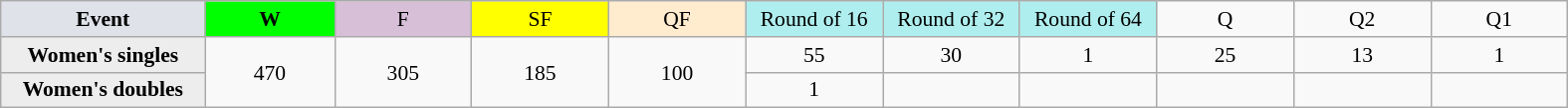<table class=wikitable style=font-size:90%;text-align:center>
<tr>
<td style="width:130px; background:#dfe2e9;"><strong>Event</strong></td>
<td style="width:80px; background:lime;"><strong>W</strong></td>
<td style="width:85px; background:thistle;">F</td>
<td style="width:85px; background:#ff0;">SF</td>
<td style="width:85px; background:#ffebcd;">QF</td>
<td style="width:85px; background:#afeeee;">Round of 16</td>
<td style="width:85px; background:#afeeee;">Round of 32</td>
<td style="width:85px; background:#afeeee;">Round of 64</td>
<td width=85>Q</td>
<td width=85>Q2</td>
<td width=85>Q1</td>
</tr>
<tr>
<th style="background:#ededed;">Women's singles</th>
<td rowspan=2>470</td>
<td rowspan=2>305</td>
<td rowspan=2>185</td>
<td rowspan=2>100</td>
<td>55</td>
<td>30</td>
<td>1</td>
<td>25</td>
<td>13</td>
<td>1</td>
</tr>
<tr>
<th style="background:#ededed;">Women's doubles</th>
<td>1</td>
<td></td>
<td></td>
<td></td>
<td></td>
<td></td>
</tr>
</table>
